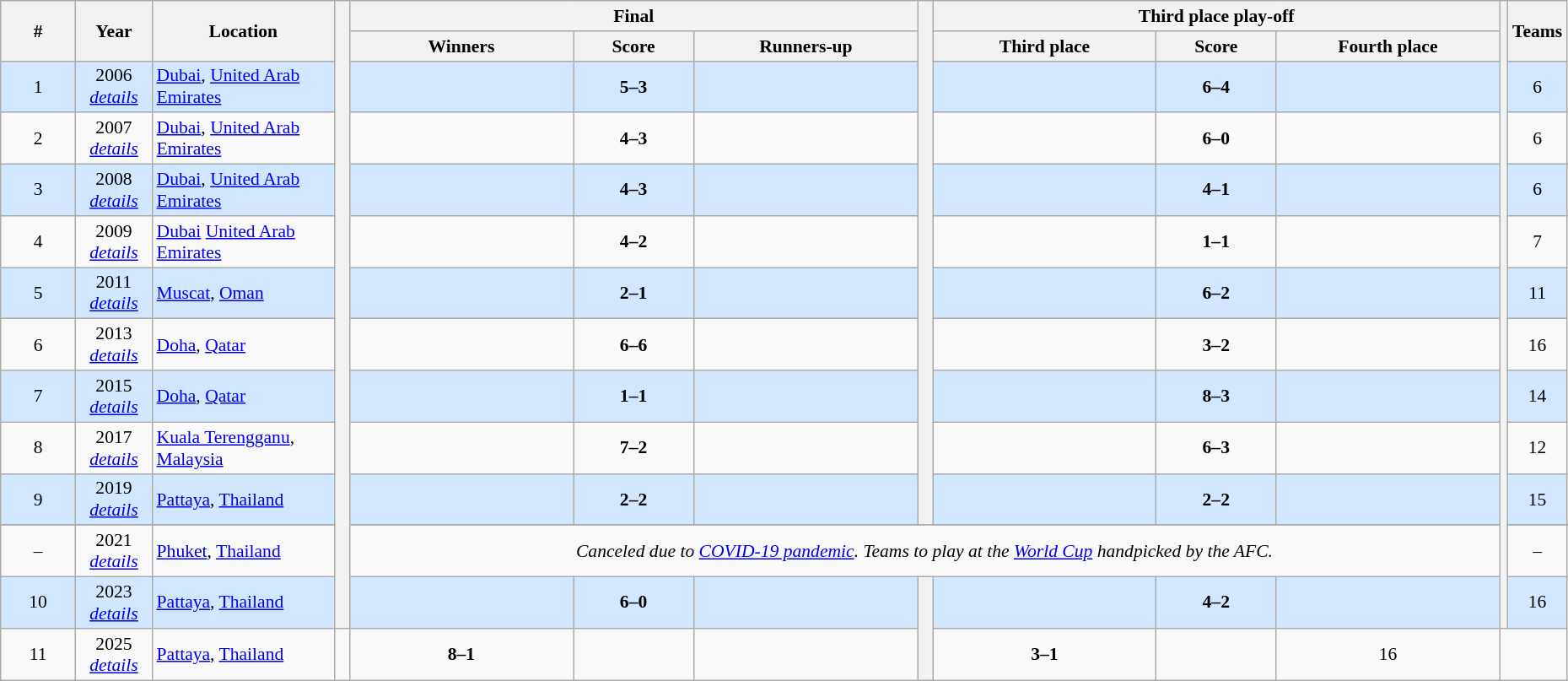<table class="wikitable" style="font-size:90%; width: 98%; text-align: center;">
<tr>
<th rowspan=2 width=5%>#</th>
<th rowspan=2 width=5%>Year</th>
<th rowspan=2 width=12%>Location</th>
<th width = 1% rowspan=14></th>
<th colspan=3>Final</th>
<th width = 1% rowspan=11></th>
<th colspan=3>Third place play-off</th>
<th width = 1% rowspan=14></th>
<th rowspan=2 width=5%>Teams</th>
</tr>
<tr bgcolor=#EFEFEF>
<th width=15%>Winners</th>
<th width=8%>Score</th>
<th width=15%>Runners-up</th>
<th width=15%>Third place</th>
<th width=8%>Score</th>
<th width=15%>Fourth place</th>
</tr>
<tr bgcolor=#D0E7FF>
<td>1</td>
<td align="center">2006 <br> <em><a href='#'>details</a></em></td>
<td align=left> <a href='#'>Dubai</a>, <a href='#'>United Arab Emirates</a></td>
<td><strong></strong></td>
<td><strong>5–3</strong></td>
<td></td>
<td></td>
<td><strong>6–4</strong></td>
<td></td>
<td>6</td>
</tr>
<tr>
<td>2</td>
<td align="center">2007 <br> <em><a href='#'>details</a></em></td>
<td align=left> <a href='#'>Dubai</a>, <a href='#'>United Arab Emirates</a></td>
<td><strong></strong></td>
<td><strong>4–3</strong></td>
<td></td>
<td></td>
<td><strong>6–0</strong></td>
<td></td>
<td>6</td>
</tr>
<tr bgcolor=#D0E7FF>
<td>3</td>
<td align="center">2008 <br> <em><a href='#'>details</a></em></td>
<td align=left> <a href='#'>Dubai</a>, <a href='#'>United Arab Emirates</a></td>
<td><strong></strong></td>
<td><strong>4–3</strong></td>
<td></td>
<td></td>
<td><strong>4–1</strong></td>
<td></td>
<td>6</td>
</tr>
<tr>
<td>4</td>
<td align="center">2009 <br> <em><a href='#'>details</a></em></td>
<td align=left> <a href='#'>Dubai</a> <a href='#'>United Arab Emirates</a></td>
<td><strong></strong></td>
<td><strong>4–2</strong></td>
<td></td>
<td></td>
<td><strong>1–1 </strong><br></td>
<td></td>
<td>7</td>
</tr>
<tr bgcolor=#D0E7FF>
<td>5</td>
<td align="center">2011 <br> <em><a href='#'>details</a></em></td>
<td align=left> <a href='#'>Muscat</a>, <a href='#'>Oman</a></td>
<td><strong></strong></td>
<td><strong>2–1</strong></td>
<td></td>
<td></td>
<td><strong>6–2</strong></td>
<td></td>
<td>11</td>
</tr>
<tr>
<td>6</td>
<td align="center">2013 <br> <em><a href='#'>details</a></em></td>
<td align=left> <a href='#'>Doha</a>, <a href='#'>Qatar</a></td>
<td><strong></strong></td>
<td><strong>6–6 </strong><br></td>
<td></td>
<td></td>
<td><strong>3–2</strong></td>
<td></td>
<td>16</td>
</tr>
<tr bgcolor=#D0E7FF>
<td>7</td>
<td align="center">2015 <br> <em><a href='#'>details</a></em></td>
<td align=left> <a href='#'>Doha</a>, <a href='#'>Qatar</a></td>
<td><strong></strong></td>
<td><strong>1–1 </strong><br></td>
<td></td>
<td></td>
<td><strong>8–3</strong></td>
<td></td>
<td>14</td>
</tr>
<tr>
<td>8</td>
<td align="center">2017 <br> <em><a href='#'>details</a></em></td>
<td align=left> <a href='#'>Kuala Terengganu</a>, <a href='#'>Malaysia</a></td>
<td><strong></strong></td>
<td><strong>7–2</strong></td>
<td></td>
<td></td>
<td><strong>6–3</strong></td>
<td></td>
<td>12</td>
</tr>
<tr bgcolor=#D0E7FF>
<td>9</td>
<td align="center">2019 <br> <em><a href='#'>details</a></em></td>
<td align=left> <a href='#'>Pattaya</a>, <a href='#'>Thailand</a></td>
<td><strong></strong></td>
<td><strong>2–2 </strong><br></td>
<td></td>
<td></td>
<td><strong>2–2 </strong><br></td>
<td></td>
<td>15</td>
</tr>
<tr>
</tr>
<tr>
<td>–</td>
<td align="center">2021 <br> <em><a href='#'>details</a></em></td>
<td align=left> <a href='#'>Phuket</a>, <a href='#'>Thailand</a></td>
<td colspan="7"><em>Canceled due to <a href='#'>COVID-19 pandemic</a>. Teams to play at the <a href='#'>World Cup</a> handpicked by the AFC.</em></td>
<td>–</td>
</tr>
<tr bgcolor=#D0E7FF>
<td>10</td>
<td align="center">2023 <br> <em><a href='#'>details</a></em></td>
<td align=left> <a href='#'>Pattaya</a>, <a href='#'>Thailand</a></td>
<td><strong></strong></td>
<td><strong>6–0</strong></td>
<td></td>
<th width = 1% rowspan=11></th>
<td></td>
<td><strong>4–2</strong></td>
<td></td>
<td>16</td>
</tr>
<tr>
<td>11</td>
<td align="center">2025 <br> <em><a href='#'>details</a></em></td>
<td align=left> <a href='#'>Pattaya</a>, <a href='#'>Thailand</a></td>
<td><strong></strong></td>
<td><strong>8–1</strong></td>
<td></td>
<td></td>
<td><strong>3–1</strong></td>
<td></td>
<td>16</td>
</tr>
</table>
